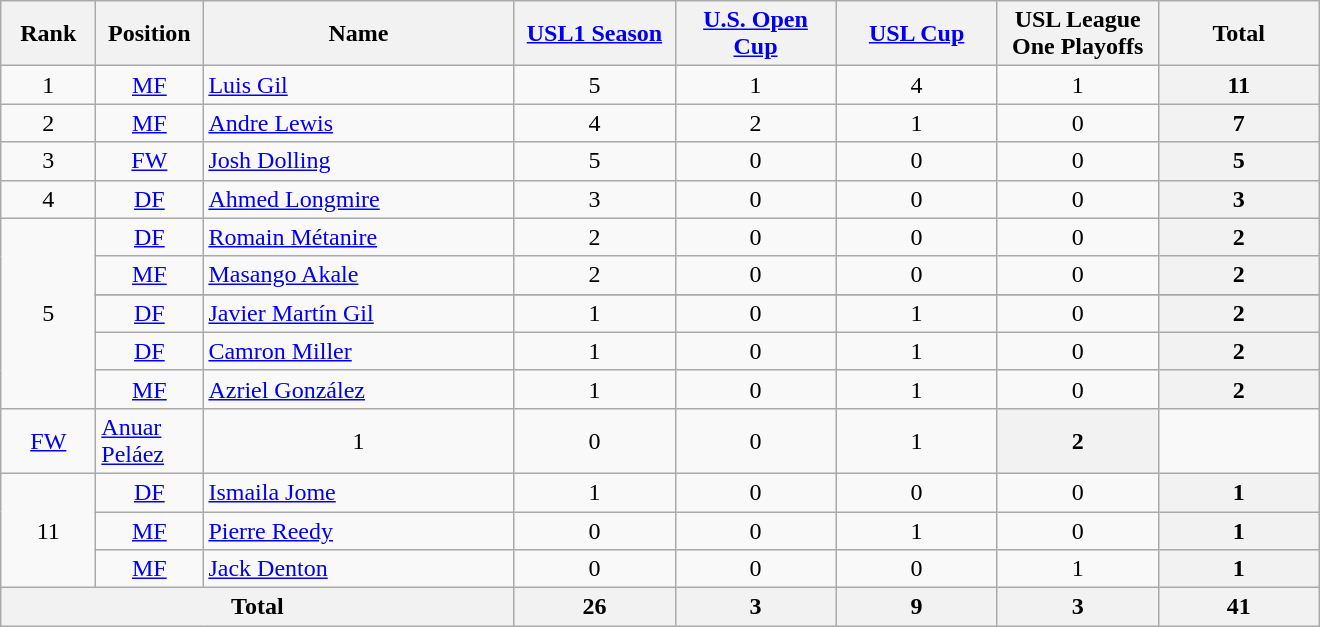<table class="wikitable" style="text-align:center;">
<tr>
<th style="width:56px;">Rank</th>
<th style="width:64px;">Position</th>
<th style="width:200px;">Name</th>
<th style="width:100px;"><a href='#'>USL1 Season</a></th>
<th style="width:100px;"><a href='#'>U.S. Open Cup</a></th>
<th style="width:100px;"><a href='#'>USL Cup</a></th>
<th style="width:100px;">USL League One Playoffs</th>
<th style="width:100px;">Total</th>
</tr>
<tr>
<td>1</td>
<td><a href='#'>MF</a></td>
<td align="left"> <a href='#'>Luis Gil</a></td>
<td>5</td>
<td>1</td>
<td>4</td>
<td>1</td>
<th>11</th>
</tr>
<tr>
<td>2</td>
<td><a href='#'>MF</a></td>
<td align="left"> <a href='#'>Andre Lewis</a></td>
<td>4</td>
<td>2</td>
<td>1</td>
<td>0</td>
<th>7</th>
</tr>
<tr>
<td>3</td>
<td><a href='#'>FW</a></td>
<td align="left"> <a href='#'>Josh Dolling</a></td>
<td>5</td>
<td>0</td>
<td>0</td>
<td>0</td>
<th>5</th>
</tr>
<tr>
<td>4</td>
<td><a href='#'>DF</a></td>
<td align="left"> <a href='#'>Ahmed Longmire</a></td>
<td>3</td>
<td>0</td>
<td>0</td>
<td>0</td>
<th>3</th>
</tr>
<tr>
<td rowspan="6">5</td>
<td><a href='#'>DF</a></td>
<td align="left"> <a href='#'>Romain Métanire</a></td>
<td>2</td>
<td>0</td>
<td>0</td>
<td>0</td>
<th>2</th>
</tr>
<tr>
<td><a href='#'>MF</a></td>
<td align="left"> <a href='#'>Masango Akale</a></td>
<td>2</td>
<td>0</td>
<td>0</td>
<td>0</td>
<th>2</th>
</tr>
<tr>
</tr>
<tr>
<td><a href='#'>DF</a></td>
<td align="left"> <a href='#'>Javier Martín Gil</a></td>
<td>1</td>
<td>0</td>
<td>1</td>
<td>0</td>
<th>2</th>
</tr>
<tr>
<td><a href='#'>DF</a></td>
<td align="left"> <a href='#'>Camron Miller</a></td>
<td>1</td>
<td>0</td>
<td>1</td>
<td>0</td>
<th>2</th>
</tr>
<tr>
<td><a href='#'>MF</a></td>
<td align="left"> <a href='#'>Azriel González</a></td>
<td>1</td>
<td>0</td>
<td>1</td>
<td>0</td>
<th>2</th>
</tr>
<tr>
<td><a href='#'>FW</a></td>
<td align="left"> <a href='#'>Anuar Peláez</a></td>
<td>1</td>
<td>0</td>
<td>0</td>
<td>1</td>
<th>2</th>
</tr>
<tr>
<td rowspan ="3">11</td>
<td><a href='#'>DF</a></td>
<td align="left"> <a href='#'>Ismaila Jome</a></td>
<td>1</td>
<td>0</td>
<td>0</td>
<td>0</td>
<th>1</th>
</tr>
<tr>
<td><a href='#'>MF</a></td>
<td align="left"> <a href='#'>Pierre Reedy</a></td>
<td>0</td>
<td>0</td>
<td>1</td>
<td>0</td>
<th>1</th>
</tr>
<tr>
<td><a href='#'>MF</a></td>
<td align="left"> <a href='#'>Jack Denton</a></td>
<td>0</td>
<td>0</td>
<td>0</td>
<td>1</td>
<th>1</th>
</tr>
<tr>
<th colspan="3">Total</th>
<th>26</th>
<th>3</th>
<th>9</th>
<th>3</th>
<th>41</th>
</tr>
</table>
